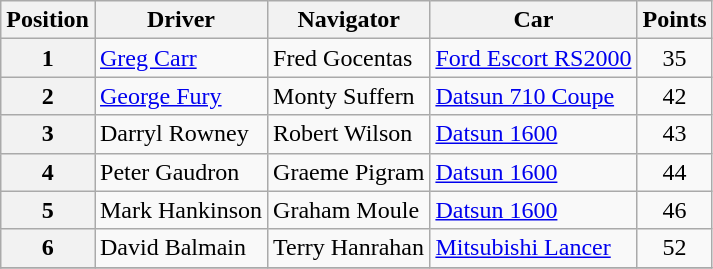<table class="wikitable" border="1">
<tr>
<th>Position</th>
<th>Driver</th>
<th>Navigator</th>
<th>Car</th>
<th>Points</th>
</tr>
<tr>
<th>1</th>
<td><a href='#'>Greg Carr</a></td>
<td>Fred Gocentas</td>
<td><a href='#'>Ford Escort RS2000</a></td>
<td align="center">35</td>
</tr>
<tr>
<th>2</th>
<td><a href='#'>George Fury</a></td>
<td>Monty Suffern</td>
<td><a href='#'>Datsun 710 Coupe</a></td>
<td align="center">42</td>
</tr>
<tr>
<th>3</th>
<td>Darryl Rowney</td>
<td>Robert Wilson</td>
<td><a href='#'>Datsun 1600</a></td>
<td align="center">43</td>
</tr>
<tr>
<th>4</th>
<td>Peter Gaudron</td>
<td>Graeme Pigram</td>
<td><a href='#'>Datsun 1600</a></td>
<td align="center">44</td>
</tr>
<tr>
<th>5</th>
<td>Mark Hankinson</td>
<td>Graham Moule</td>
<td><a href='#'>Datsun 1600</a></td>
<td align="center">46</td>
</tr>
<tr>
<th>6</th>
<td>David Balmain</td>
<td>Terry Hanrahan</td>
<td><a href='#'>Mitsubishi Lancer</a></td>
<td align="center">52</td>
</tr>
<tr>
</tr>
</table>
